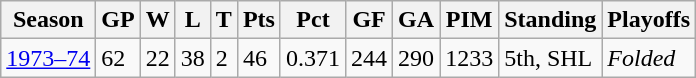<table class="wikitable">
<tr>
<th>Season</th>
<th>GP</th>
<th>W</th>
<th>L</th>
<th>T</th>
<th>Pts</th>
<th>Pct</th>
<th>GF</th>
<th>GA</th>
<th>PIM</th>
<th>Standing</th>
<th>Playoffs</th>
</tr>
<tr>
<td><a href='#'>1973–74</a></td>
<td>62</td>
<td>22</td>
<td>38</td>
<td>2</td>
<td>46</td>
<td>0.371</td>
<td>244</td>
<td>290</td>
<td>1233</td>
<td>5th, SHL</td>
<td><em>Folded</em></td>
</tr>
</table>
